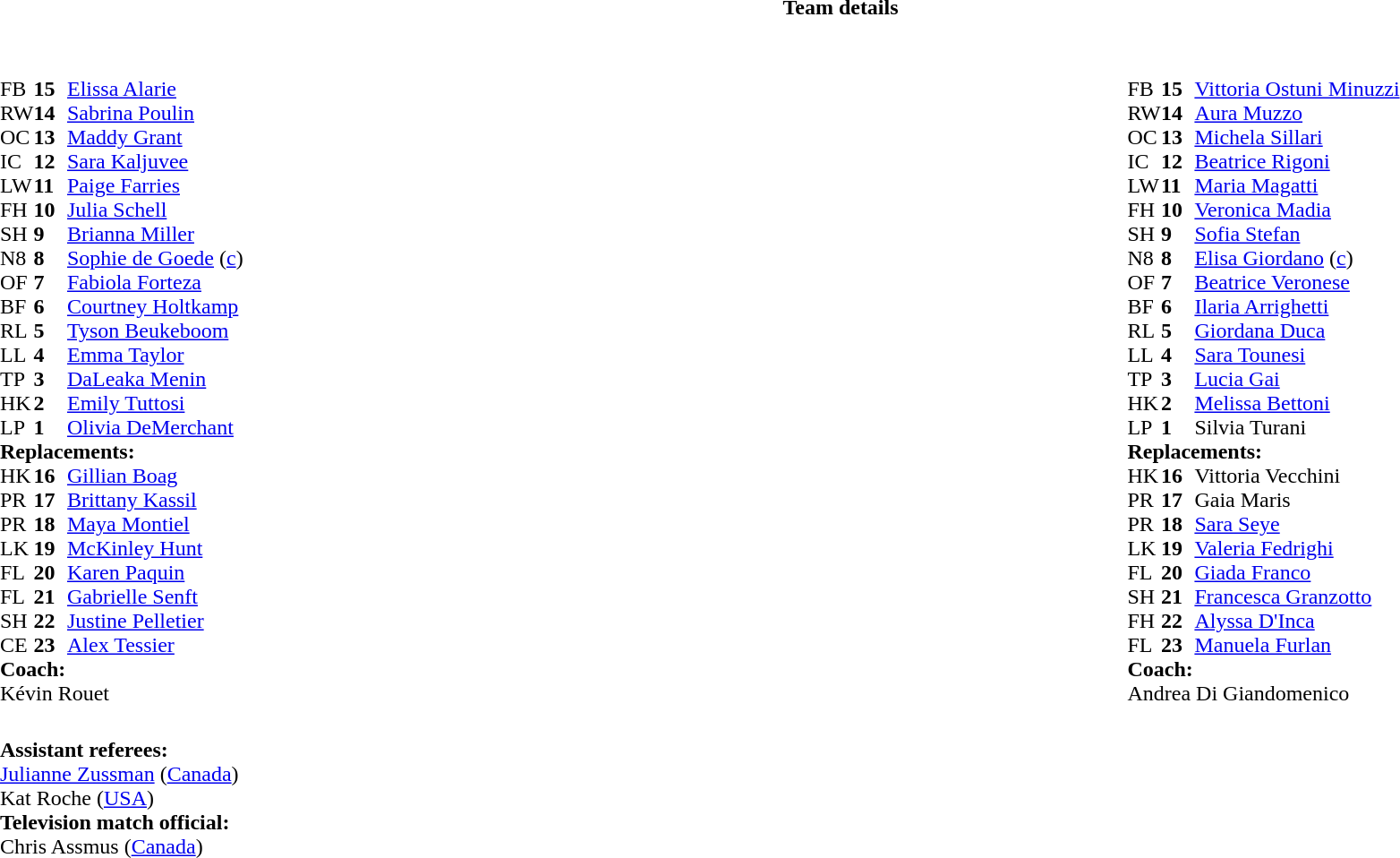<table class="collapsible collapsed" border="0" style="width:100%">
<tr>
<th>Team details</th>
</tr>
<tr>
<td><br><table style="width:100%">
<tr>
<td style="vertical-align:top;width:50%"><br><table style="font-size: 100%" cellspacing="0" cellpadding="0">
<tr>
<th width="25"></th>
<th width="25"></th>
</tr>
<tr>
<td>FB</td>
<td><strong>15</strong></td>
<td><a href='#'>Elissa Alarie</a></td>
</tr>
<tr>
<td>RW</td>
<td><strong>14</strong></td>
<td><a href='#'>Sabrina Poulin</a></td>
</tr>
<tr>
<td>OC</td>
<td><strong>13</strong></td>
<td><a href='#'>Maddy Grant</a></td>
<td></td>
<td></td>
</tr>
<tr>
<td>IC</td>
<td><strong>12</strong></td>
<td><a href='#'>Sara Kaljuvee</a></td>
</tr>
<tr>
<td>LW</td>
<td><strong>11</strong></td>
<td><a href='#'>Paige Farries</a></td>
</tr>
<tr>
<td>FH</td>
<td><strong>10</strong></td>
<td><a href='#'>Julia Schell</a></td>
</tr>
<tr>
<td>SH</td>
<td><strong>9</strong></td>
<td><a href='#'>Brianna Miller</a></td>
<td></td>
<td></td>
</tr>
<tr>
<td>N8</td>
<td><strong>8</strong></td>
<td><a href='#'>Sophie de Goede</a> (<a href='#'>c</a>)</td>
</tr>
<tr>
<td>OF</td>
<td><strong>7</strong></td>
<td><a href='#'>Fabiola Forteza</a></td>
<td></td>
<td></td>
</tr>
<tr>
<td>BF</td>
<td><strong>6</strong></td>
<td><a href='#'>Courtney Holtkamp</a></td>
<td></td>
<td></td>
</tr>
<tr>
<td>RL</td>
<td><strong>5</strong></td>
<td><a href='#'>Tyson Beukeboom</a></td>
<td></td>
<td></td>
</tr>
<tr>
<td>LL</td>
<td><strong>4</strong></td>
<td><a href='#'>Emma Taylor</a></td>
</tr>
<tr>
<td>TP</td>
<td><strong>3</strong></td>
<td><a href='#'>DaLeaka Menin</a></td>
<td></td>
<td></td>
</tr>
<tr>
<td>HK</td>
<td><strong>2</strong></td>
<td><a href='#'>Emily Tuttosi</a></td>
<td></td>
<td></td>
</tr>
<tr>
<td>LP</td>
<td><strong>1</strong></td>
<td><a href='#'>Olivia DeMerchant</a></td>
<td></td>
<td></td>
</tr>
<tr>
<td colspan="3"><strong>Replacements:</strong></td>
</tr>
<tr>
<td>HK</td>
<td><strong>16</strong></td>
<td><a href='#'>Gillian Boag</a></td>
<td></td>
<td></td>
</tr>
<tr>
<td>PR</td>
<td><strong>17</strong></td>
<td><a href='#'>Brittany Kassil</a></td>
<td></td>
<td></td>
</tr>
<tr>
<td>PR</td>
<td><strong>18</strong></td>
<td><a href='#'>Maya Montiel</a></td>
<td></td>
<td></td>
</tr>
<tr>
<td>LK</td>
<td><strong>19</strong></td>
<td><a href='#'>McKinley Hunt</a></td>
<td></td>
<td></td>
</tr>
<tr>
<td>FL</td>
<td><strong>20</strong></td>
<td><a href='#'>Karen Paquin</a></td>
<td></td>
<td></td>
</tr>
<tr>
<td>FL</td>
<td><strong>21</strong></td>
<td><a href='#'>Gabrielle Senft</a></td>
<td></td>
<td></td>
</tr>
<tr>
<td>SH</td>
<td><strong>22</strong></td>
<td><a href='#'>Justine Pelletier</a></td>
<td></td>
<td></td>
</tr>
<tr>
<td>CE</td>
<td><strong>23</strong></td>
<td><a href='#'>Alex Tessier</a></td>
<td></td>
<td></td>
</tr>
<tr>
<td colspan="3"><strong>Coach:</strong></td>
</tr>
<tr>
<td colspan="3"> Kévin Rouet</td>
</tr>
</table>
</td>
<td style="vertical-align:top"></td>
<td style="vertical-align:top;width:50%"><br><table cellspacing="0" cellpadding="0" style="font-size:100%;margin:auto">
<tr>
<th width="25"></th>
<th width="25"></th>
</tr>
<tr>
<td>FB</td>
<td><strong>15</strong></td>
<td><a href='#'>Vittoria Ostuni Minuzzi</a></td>
</tr>
<tr>
<td>RW</td>
<td><strong>14</strong></td>
<td><a href='#'>Aura Muzzo</a></td>
<td></td>
<td></td>
</tr>
<tr>
<td>OC</td>
<td><strong>13</strong></td>
<td><a href='#'>Michela Sillari</a></td>
</tr>
<tr>
<td>IC</td>
<td><strong>12</strong></td>
<td><a href='#'>Beatrice Rigoni</a></td>
</tr>
<tr>
<td>LW</td>
<td><strong>11</strong></td>
<td><a href='#'>Maria Magatti</a></td>
</tr>
<tr>
<td>FH</td>
<td><strong>10</strong></td>
<td><a href='#'>Veronica Madia</a></td>
<td></td>
<td></td>
</tr>
<tr>
<td>SH</td>
<td><strong>9</strong></td>
<td><a href='#'>Sofia Stefan</a></td>
<td></td>
<td></td>
</tr>
<tr>
<td>N8</td>
<td><strong>8</strong></td>
<td><a href='#'>Elisa Giordano</a> (<a href='#'>c</a>)</td>
</tr>
<tr>
<td>OF</td>
<td><strong>7</strong></td>
<td><a href='#'>Beatrice Veronese</a></td>
<td></td>
<td></td>
</tr>
<tr>
<td>BF</td>
<td><strong>6</strong></td>
<td><a href='#'>Ilaria Arrighetti</a></td>
</tr>
<tr>
<td>RL</td>
<td><strong>5</strong></td>
<td><a href='#'>Giordana Duca</a></td>
</tr>
<tr>
<td>LL</td>
<td><strong>4</strong></td>
<td><a href='#'>Sara Tounesi</a></td>
<td></td>
<td></td>
</tr>
<tr>
<td>TP</td>
<td><strong>3</strong></td>
<td><a href='#'>Lucia Gai</a></td>
<td></td>
<td></td>
</tr>
<tr>
<td>HK</td>
<td><strong>2</strong></td>
<td><a href='#'>Melissa Bettoni</a></td>
<td></td>
<td></td>
</tr>
<tr>
<td>LP</td>
<td><strong>1</strong></td>
<td>Silvia Turani</td>
<td></td>
<td></td>
</tr>
<tr>
<td colspan="3"><strong>Replacements:</strong></td>
</tr>
<tr>
<td>HK</td>
<td><strong>16</strong></td>
<td>Vittoria Vecchini</td>
<td></td>
<td></td>
</tr>
<tr>
<td>PR</td>
<td><strong>17</strong></td>
<td>Gaia Maris</td>
<td></td>
<td></td>
</tr>
<tr>
<td>PR</td>
<td><strong>18</strong></td>
<td><a href='#'>Sara Seye</a></td>
<td></td>
<td></td>
</tr>
<tr>
<td>LK</td>
<td><strong>19</strong></td>
<td><a href='#'>Valeria Fedrighi</a></td>
<td></td>
<td></td>
</tr>
<tr>
<td>FL</td>
<td><strong>20</strong></td>
<td><a href='#'>Giada Franco</a></td>
<td></td>
<td></td>
</tr>
<tr>
<td>SH</td>
<td><strong>21</strong></td>
<td><a href='#'>Francesca Granzotto</a></td>
<td></td>
<td></td>
</tr>
<tr>
<td>FH</td>
<td><strong>22</strong></td>
<td><a href='#'>Alyssa D'Inca</a></td>
<td></td>
<td></td>
</tr>
<tr>
<td>FL</td>
<td><strong>23</strong></td>
<td><a href='#'>Manuela Furlan</a></td>
<td></td>
<td></td>
</tr>
<tr>
<td colspan="3"><strong>Coach:</strong></td>
</tr>
<tr>
<td colspan="3"> Andrea Di Giandomenico</td>
</tr>
</table>
</td>
</tr>
</table>
<table style="width:100%">
<tr>
<td><br><strong>Assistant referees:</strong>
<br><a href='#'>Julianne Zussman</a> (<a href='#'>Canada</a>)
<br>Kat Roche (<a href='#'>USA</a>)
<br><strong>Television match official:</strong>
<br>Chris Assmus (<a href='#'>Canada</a>)</td>
</tr>
</table>
</td>
</tr>
</table>
